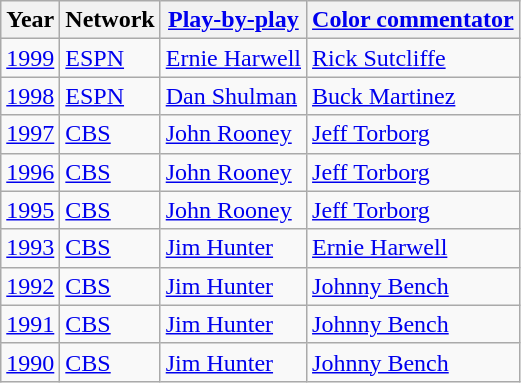<table class="wikitable">
<tr>
<th>Year</th>
<th>Network</th>
<th><a href='#'>Play-by-play</a></th>
<th><a href='#'>Color commentator</a></th>
</tr>
<tr>
<td><a href='#'>1999</a></td>
<td><a href='#'>ESPN</a></td>
<td><a href='#'>Ernie Harwell</a></td>
<td><a href='#'>Rick Sutcliffe</a></td>
</tr>
<tr>
<td><a href='#'>1998</a></td>
<td><a href='#'>ESPN</a></td>
<td><a href='#'>Dan Shulman</a></td>
<td><a href='#'>Buck Martinez</a></td>
</tr>
<tr>
<td><a href='#'>1997</a></td>
<td><a href='#'>CBS</a></td>
<td><a href='#'>John Rooney</a></td>
<td><a href='#'>Jeff Torborg</a></td>
</tr>
<tr>
<td><a href='#'>1996</a></td>
<td><a href='#'>CBS</a></td>
<td><a href='#'>John Rooney</a></td>
<td><a href='#'>Jeff Torborg</a></td>
</tr>
<tr>
<td><a href='#'>1995</a></td>
<td><a href='#'>CBS</a></td>
<td><a href='#'>John Rooney</a></td>
<td><a href='#'>Jeff Torborg</a></td>
</tr>
<tr>
<td><a href='#'>1993</a></td>
<td><a href='#'>CBS</a></td>
<td><a href='#'>Jim Hunter</a></td>
<td><a href='#'>Ernie Harwell</a></td>
</tr>
<tr>
<td><a href='#'>1992</a></td>
<td><a href='#'>CBS</a></td>
<td><a href='#'>Jim Hunter</a></td>
<td><a href='#'>Johnny Bench</a></td>
</tr>
<tr>
<td><a href='#'>1991</a></td>
<td><a href='#'>CBS</a></td>
<td><a href='#'>Jim Hunter</a></td>
<td><a href='#'>Johnny Bench</a></td>
</tr>
<tr>
<td><a href='#'>1990</a></td>
<td><a href='#'>CBS</a></td>
<td><a href='#'>Jim Hunter</a></td>
<td><a href='#'>Johnny Bench</a></td>
</tr>
</table>
